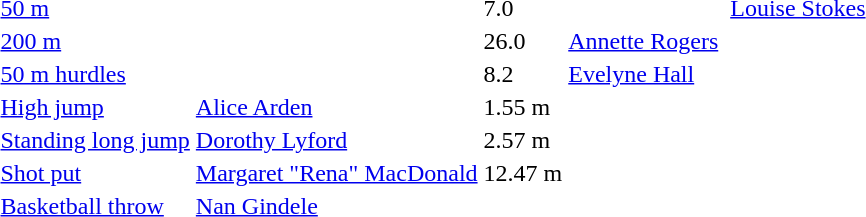<table>
<tr>
<td><a href='#'>50 m</a></td>
<td></td>
<td>7.0</td>
<td></td>
<td></td>
<td><a href='#'>Louise Stokes</a></td>
<td></td>
</tr>
<tr>
<td><a href='#'>200 m</a></td>
<td></td>
<td>26.0</td>
<td><a href='#'>Annette Rogers</a></td>
<td></td>
<td></td>
<td></td>
</tr>
<tr>
<td><a href='#'>50 m hurdles</a></td>
<td></td>
<td>8.2</td>
<td><a href='#'>Evelyne Hall</a></td>
<td></td>
<td></td>
<td></td>
</tr>
<tr>
<td><a href='#'>High jump</a></td>
<td><a href='#'>Alice Arden</a></td>
<td>1.55 m</td>
<td></td>
<td></td>
<td></td>
<td></td>
</tr>
<tr>
<td><a href='#'>Standing long jump</a></td>
<td><a href='#'>Dorothy Lyford</a></td>
<td>2.57 m</td>
<td></td>
<td></td>
<td></td>
<td></td>
</tr>
<tr>
<td><a href='#'>Shot put</a></td>
<td><a href='#'>Margaret "Rena" MacDonald</a></td>
<td>12.47 m</td>
<td></td>
<td></td>
<td></td>
<td></td>
</tr>
<tr>
<td><a href='#'>Basketball throw</a></td>
<td><a href='#'>Nan Gindele</a></td>
<td></td>
<td></td>
<td></td>
<td></td>
<td></td>
</tr>
</table>
